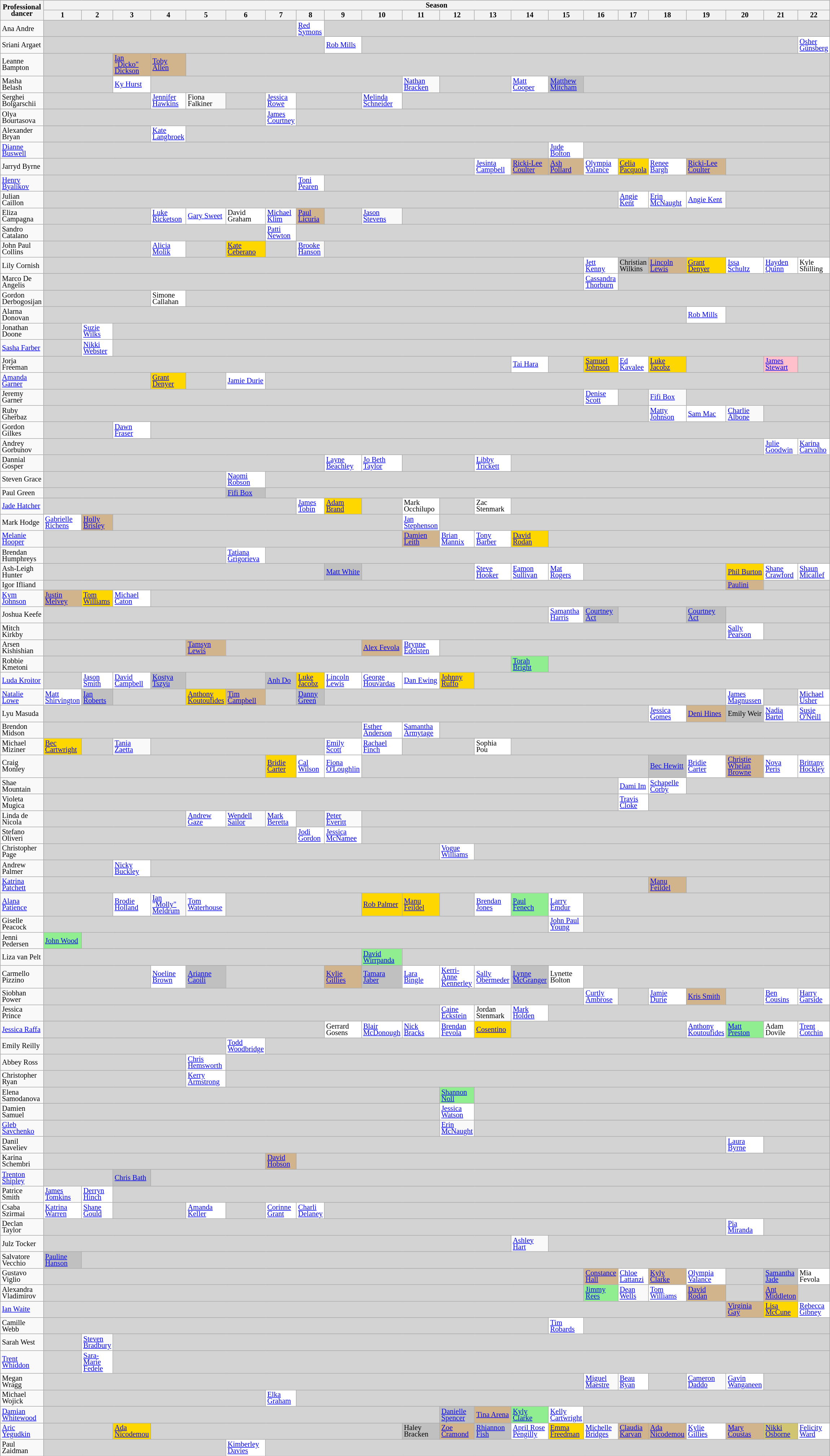<table class="wikitable collapsible collapsed" style="margin:auto; font-size:85%; line-height:12px;">
<tr>
<th rowspan=2>Professional dancer</th>
<th colspan="22">Season</th>
</tr>
<tr>
<th>1</th>
<th>2</th>
<th>3</th>
<th>4</th>
<th>5</th>
<th>6</th>
<th>7</th>
<th>8</th>
<th>9</th>
<th>10</th>
<th>11</th>
<th>12</th>
<th>13</th>
<th>14</th>
<th>15</th>
<th>16</th>
<th>17</th>
<th>18</th>
<th>19</th>
<th>20</th>
<th>21</th>
<th>22</th>
</tr>
<tr>
<td style="text-align:left;">Ana Andre</td>
<td colspan="7" style="background:lightgrey;"></td>
<td style="background:white;"><a href='#'>Red Symons</a></td>
<td colspan="15" style="background:lightgrey;"></td>
</tr>
<tr>
<td style="text-align:left;">Sriani Argaet</td>
<td colspan="8" style="background:lightgrey;"></td>
<td style="background:white;"><a href='#'>Rob Mills</a></td>
<td colspan="12" style="background:lightgrey;"></td>
<td style="background:white;"><a href='#'>Osher Günsberg</a></td>
</tr>
<tr>
<td style="text-align:left;">Leanne Bampton</td>
<td colspan="2" style="background:lightgrey;"></td>
<td style="background:tan;"><a href='#'>Ian "Dicko" Dickson</a></td>
<td style="background:tan;"><a href='#'>Toby Allen</a></td>
<td colspan="19" style="background:lightgrey;"></td>
</tr>
<tr>
<td style="text-align:left;">Masha Belash</td>
<td colspan="2" style="background:lightgrey;"></td>
<td style="background:white;"><a href='#'>Ky Hurst</a></td>
<td colspan="7" style="background:lightgrey;"></td>
<td><a href='#'>Nathan Bracken</a></td>
<td colspan="2" style="background:lightgrey;"></td>
<td style="background:white;"><a href='#'>Matt Cooper</a></td>
<td style="background:silver;"><a href='#'>Matthew Mitcham</a></td>
<td colspan="8" style="background:lightgrey;"></td>
</tr>
<tr>
<td style="text-align:left;">Serghei Bolgarschii</td>
<td colspan="3" style="background:lightgrey;"></td>
<td style="background:white;"><a href='#'>Jennifer Hawkins</a></td>
<td>Fiona Falkiner</td>
<td style="background:lightgrey;"></td>
<td style="background:white;"><a href='#'>Jessica Rowe</a></td>
<td colspan="2" style="background:lightgrey;"></td>
<td style="background:white;"><a href='#'>Melinda Schneider</a></td>
<td colspan="12" style="background:lightgrey;"></td>
</tr>
<tr>
<td style="text-align:left;">Olya Bourtasova</td>
<td colspan="6" style="background:lightgrey;"></td>
<td style="background:white;"><a href='#'>James Courtney</a></td>
<td colspan="15" style="background:lightgrey;"></td>
</tr>
<tr>
<td style="text-align:left;">Alexander Bryan</td>
<td colspan="3" style="background:lightgrey;"></td>
<td style="background:white;"><a href='#'>Kate Langbroek</a></td>
<td colspan="18" style="background:lightgrey;"></td>
</tr>
<tr>
<td style="text-align:left;"><a href='#'>Dianne Buswell</a></td>
<td colspan="14" style="background:lightgrey;"></td>
<td style="background:white;"><a href='#'>Jude Bolton</a></td>
<td colspan="7" style="background:lightgrey;"></td>
</tr>
<tr>
<td style="text-align:left;">Jarryd Byrne</td>
<td colspan="12" style="background:lightgrey;"></td>
<td style="background:white;"><a href='#'>Jesinta Campbell</a></td>
<td style="background:tan;"><a href='#'>Ricki-Lee Coulter</a></td>
<td style="background:tan;"><a href='#'>Ash Pollard</a></td>
<td style="background:white;"><a href='#'>Olympia Valance</a></td>
<td style="background:gold;"><a href='#'>Celia Pacquola</a></td>
<td style="background:white;"><a href='#'>Renee Bargh</a></td>
<td style="background:tan;"><a href='#'>Ricki-Lee Coulter</a></td>
<td colspan="3" style="background:lightgrey;"></td>
</tr>
<tr>
<td style="text-align:left;"><a href='#'>Henry Byalikov</a></td>
<td colspan="7" style="background:lightgrey;"></td>
<td style="background:white;"><a href='#'>Toni Pearen</a></td>
<td colspan="14" style="background:lightgrey;"></td>
</tr>
<tr>
<td style="text-align:left;">Julian Caillon</td>
<td colspan="16" style="background:lightgrey;"></td>
<td style="background:white;"><a href='#'>Angie Kent</a></td>
<td style="background:white;"><a href='#'>Erin McNaught</a></td>
<td style="background:white;"><a href='#'>Angie Kent</a></td>
<td colspan="3" style="background:lightgrey;"></td>
</tr>
<tr>
<td style="text-align:left;">Eliza Campagna</td>
<td colspan="3" style="background:lightgrey;"></td>
<td style="background:white;"><a href='#'>Luke Ricketson</a></td>
<td style="background:white;"><a href='#'>Gary Sweet</a></td>
<td style="background:white;">David Graham</td>
<td><a href='#'>Michael Klim</a></td>
<td style="background:tan;"><a href='#'>Paul Licuria</a></td>
<td style="background:lightgrey;"></td>
<td><a href='#'>Jason Stevens</a></td>
<td colspan="12" style="background:lightgrey;"></td>
</tr>
<tr>
<td style="text-align:left;">Sandro Catalano</td>
<td colspan="6" style="background:lightgrey;"></td>
<td style="background:white;"><a href='#'>Patti Newton</a></td>
<td colspan="15" style="background:lightgrey;"></td>
</tr>
<tr>
<td style="text-align:left;">John Paul Collins</td>
<td colspan="3" style="background:lightgrey;"></td>
<td style="background:white;"><a href='#'>Alicia Molik</a></td>
<td style="background:lightgrey;"></td>
<td style="background:gold;"><a href='#'>Kate Ceberano</a></td>
<td style="background:lightgrey;"></td>
<td><a href='#'>Brooke Hanson</a></td>
<td colspan="14" style="background:lightgrey;"></td>
</tr>
<tr>
<td style="text-align:left;">Lily Cornish</td>
<td colspan="15" style="background:lightgrey;"></td>
<td style="background:white;"><a href='#'>Jett Kenny</a></td>
<td style="background:silver;">Christian Wilkins</td>
<td style="background:tan;"><a href='#'>Lincoln Lewis</a></td>
<td style="background:gold;"><a href='#'>Grant Denyer</a></td>
<td style="background:white;"><a href='#'>Issa Schultz</a></td>
<td style="background:white;"><a href='#'>Hayden Quinn</a></td>
<td style="background:white;">Kyle Shilling</td>
</tr>
<tr>
<td style="text-align:left;">Marco De Angelis</td>
<td colspan="15" style="background:lightgrey;"></td>
<td style="background:white;"><a href='#'>Cassandra Thorburn</a></td>
<td colspan="6" style="background:lightgrey;"></td>
</tr>
<tr>
<td style="text-align:left;">Gordon Derbogosijan</td>
<td colspan="3" style="background:lightgrey;"></td>
<td style="background:white;">Simone Callahan</td>
<td colspan="18" style="background:lightgrey;"></td>
</tr>
<tr>
<td style="text-align:left;">Alarna Donovan</td>
<td colspan="18" style="background:lightgrey;"></td>
<td style="background:white;"><a href='#'>Rob Mills</a></td>
<td colspan="3" style="background:lightgrey;"></td>
</tr>
<tr>
<td style="text-align:left;">Jonathan Doone</td>
<td style="background:lightgrey;"></td>
<td style="background:white;"><a href='#'>Suzie Wilks</a></td>
<td colspan="20" style="background:lightgrey;"></td>
</tr>
<tr>
<td style="text-align:left;"><a href='#'>Sasha Farber</a></td>
<td style="background:lightgrey;"></td>
<td style="background:white;"><a href='#'>Nikki Webster</a></td>
<td colspan="20" style="background:lightgrey;"></td>
</tr>
<tr>
<td style="text-align:left;">Jorja Freeman</td>
<td colspan="13" style="background:lightgrey;"></td>
<td style="background:white;"><a href='#'>Tai Hara</a></td>
<td style="background:lightgrey;"></td>
<td style="background:gold;"><a href='#'>Samuel Johnson</a></td>
<td style="background:white;"><a href='#'>Ed Kavalee</a></td>
<td style="background:gold;"><a href='#'>Luke Jacobz</a></td>
<td colspan="2" style="background:lightgrey;"></td>
<td style="background:pink;"><a href='#'>James Stewart</a></td>
<td colspan="1" style="background:lightgrey;"></td>
</tr>
<tr>
<td style="text-align:left;"><a href='#'>Amanda Garner</a></td>
<td colspan="3" style="background:lightgrey;"></td>
<td style="background:gold;"><a href='#'>Grant Denyer</a></td>
<td style="background:lightgrey;"></td>
<td style="background:white;"><a href='#'>Jamie Durie</a></td>
<td colspan="16" style="background:lightgrey;"></td>
</tr>
<tr>
<td style="text-align:left;">Jeremy Garner</td>
<td colspan="15" style="background:lightgrey;"></td>
<td style="background:white;"><a href='#'>Denise Scott</a></td>
<td colspan="1" style="background:lightgrey;"></td>
<td><a href='#'>Fifi Box</a></td>
<td colspan="4" style="background:lightgrey;"></td>
</tr>
<tr>
<td style="text-align:left;">Ruby Gherbaz</td>
<td colspan="17" style="background:lightgrey;"></td>
<td style="background:white;"><a href='#'>Matty Johnson</a></td>
<td style="background:white;"><a href='#'>Sam Mac</a></td>
<td><a href='#'>Charlie Albone</a></td>
<td colspan="2"  style="background:lightgrey;"></td>
</tr>
<tr>
<td style="text-align:left;">Gordon Gilkes</td>
<td colspan="2" style="background:lightgrey;"></td>
<td style="background:white;"><a href='#'>Dawn Fraser</a></td>
<td colspan="19" style="background:lightgrey;"></td>
</tr>
<tr>
<td style="text-align:left;">Andrey Gorbunov</td>
<td colspan="20" style="background:lightgrey;"></td>
<td style="background:white;"><a href='#'>Julie Goodwin</a></td>
<td style="background:white;"><a href='#'>Karina Carvalho</a></td>
</tr>
<tr>
<td style="text-align:left;">Dannial Gosper</td>
<td colspan="8" style="background:lightgrey;"></td>
<td style="background:white;"><a href='#'>Layne Beachley</a></td>
<td style="background:white;"><a href='#'>Jo Beth Taylor</a></td>
<td colspan="2" style="background:lightgrey;"></td>
<td style="background:white;"><a href='#'>Libby Trickett</a></td>
<td colspan="9" style="background:lightgrey;"></td>
</tr>
<tr>
<td style="text-align:left;">Steven Grace</td>
<td colspan="5" style="background:lightgrey;"></td>
<td style="background:white;"><a href='#'>Naomi Robson</a></td>
<td colspan="17" style="background:lightgrey;"></td>
</tr>
<tr>
<td style="text-align:left;">Paul Green</td>
<td colspan="5" style="background:lightgrey;"></td>
<td style="background:silver;"><a href='#'>Fifi Box</a></td>
<td colspan="16" style="background:lightgrey;"></td>
</tr>
<tr>
<td style="text-align:left;"><a href='#'>Jade Hatcher</a></td>
<td colspan="7" style="background:lightgrey;"></td>
<td style="background:white;"><a href='#'>James Tobin</a></td>
<td style="background:gold;"><a href='#'>Adam Brand</a></td>
<td colspan="1" style="background:lightgrey;"></td>
<td style="background:white;">Mark Occhilupo</td>
<td colspan="1" style="background:lightgrey;"></td>
<td style="background:white;">Zac Stenmark</td>
<td colspan="9" style="background:lightgrey;"></td>
</tr>
<tr>
<td style="text-align:left;">Mark Hodge</td>
<td style="background:white;"><a href='#'>Gabrielle Richens</a></td>
<td style="background:tan;"><a href='#'>Holly Brisley</a></td>
<td colspan="8" style="background:lightgrey;"></td>
<td style="background:white;"><a href='#'>Jan Stephenson</a></td>
<td colspan="11" style="background:lightgrey;"></td>
</tr>
<tr>
<td style="text-align:left;"><a href='#'>Melanie Hooper</a></td>
<td colspan="10" style="background:lightgrey;"></td>
<td style="background:tan;"><a href='#'>Damien Leith</a></td>
<td style="background:white;"><a href='#'>Brian Mannix</a></td>
<td style="background:white;"><a href='#'>Tony Barber</a></td>
<td style="background:gold;"><a href='#'>David Rodan</a></td>
<td colspan="8" style="background:lightgrey;"></td>
</tr>
<tr>
<td style="text-align:left;">Brendan Humphreys</td>
<td colspan="5" style="background:lightgrey;"></td>
<td style="background:white;"><a href='#'>Tatiana Grigorieva</a></td>
<td colspan="16" style="background:lightgrey;"></td>
</tr>
<tr>
<td style="text-align:left;">Ash-Leigh Hunter</td>
<td colspan="8" style="background:lightgrey;"></td>
<td style="background:silver;"><a href='#'>Matt White</a></td>
<td colspan="3" style="background:lightgrey;"></td>
<td style="background:white;"><a href='#'>Steve Hooker</a></td>
<td style="background:white;"><a href='#'>Eamon Sullivan</a></td>
<td style="background:white;"><a href='#'>Mat Rogers</a></td>
<td colspan="4" style="background:lightgrey;"></td>
<td style="background:gold;"><a href='#'>Phil Burton</a></td>
<td style="background:white;"><a href='#'>Shane Crawford</a></td>
<td style="background:white;"><a href='#'>Shaun Micallef</a></td>
</tr>
<tr>
<td style="text-align:left;">Igor Ifliand</td>
<td colspan="19" style="background:lightgrey;"></td>
<td style="background:tan;"><a href='#'>Paulini</a></td>
<td colspan="2" style="background:lightgrey;"></td>
</tr>
<tr>
<td style="text-align:left;"><a href='#'>Kym Johnson</a></td>
<td style="background:tan;"><a href='#'>Justin Melvey</a></td>
<td style="background:gold;"><a href='#'>Tom Williams</a></td>
<td style="background:white;"><a href='#'>Michael Caton</a></td>
<td colspan="19" style="background:lightgrey;"></td>
</tr>
<tr>
<td style="text-align:left;">Joshua Keefe</td>
<td colspan="14" style="background:lightgrey;"></td>
<td style="background:white;"><a href='#'>Samantha Harris</a></td>
<td style="background:silver;"><a href='#'>Courtney Act</a></td>
<td colspan="2" style="background:lightgrey;"></td>
<td style="background:silver;"><a href='#'>Courtney Act</a></td>
<td colspan="3" style="background:lightgrey;"></td>
</tr>
<tr>
<td style="text-align:left;">Mitch Kirkby</td>
<td colspan="19" style="background:lightgrey;"></td>
<td style="background:white;"><a href='#'>Sally Pearson</a></td>
<td colspan="2"  style="background:lightgrey;"></td>
</tr>
<tr>
<td style="text-align:left;">Arsen Kishishian</td>
<td colspan="4" style="background:lightgrey;"></td>
<td style="background:tan;"><a href='#'>Tamsyn Lewis</a></td>
<td colspan="4" style="background:lightgrey;"></td>
<td style="background:tan;"><a href='#'>Alex Fevola</a></td>
<td style="background:white;"><a href='#'>Brynne Edelsten</a></td>
<td colspan="11" style="background:lightgrey;"></td>
</tr>
<tr>
<td style="text-align:left;">Robbie Kmetoni</td>
<td colspan="13" style="background:lightgrey;"></td>
<td style="background:lightgreen;"><a href='#'>Torah Bright</a></td>
<td colspan="8" style="background:lightgrey;"></td>
</tr>
<tr>
<td style="text-align:left;"><a href='#'>Luda Kroitor</a></td>
<td style="background:lightgrey;"></td>
<td style="background:white;"><a href='#'>Jason Smith</a></td>
<td style="background:white;"><a href='#'>David Campbell</a></td>
<td style="background:silver;"><a href='#'>Kostya Tszyu</a></td>
<td colspan="2" style="background:lightgrey;"></td>
<td style="background:silver;"><a href='#'>Anh Do</a></td>
<td style="background:gold;"><a href='#'>Luke Jacobz</a></td>
<td style="background:white;"><a href='#'>Lincoln Lewis</a></td>
<td style="background:white;"><a href='#'>George Houvardas</a></td>
<td style="background:white;"><a href='#'>Dan Ewing</a></td>
<td style="background:gold;"><a href='#'>Johnny Ruffo</a></td>
<td colspan="10" style="background:lightgrey;"></td>
</tr>
<tr>
<td style="text-align:left;"><a href='#'>Natalie Lowe</a></td>
<td style="background:white;"><a href='#'>Matt Shirvington</a></td>
<td style="background:silver;"><a href='#'>Ian Roberts</a></td>
<td colspan="2" style="background:lightgrey;"></td>
<td style="background:gold;"><a href='#'>Anthony Koutoufides</a></td>
<td style="background:tan;"><a href='#'>Tim Campbell</a></td>
<td style="background:lightgrey;"></td>
<td style="background:silver;"><a href='#'>Danny Green</a></td>
<td colspan="11" style="background:lightgrey;"></td>
<td style="background:white;"><a href='#'>James Magnussen</a></td>
<td style="background:lightgrey;"></td>
<td style="background:white;"><a href='#'>Michael Usher</a></td>
</tr>
<tr>
<td style="text-align:left;">Lyu Masuda</td>
<td colspan="17" style="background:lightgrey;"></td>
<td style="background:white;"><a href='#'>Jessica Gomes</a></td>
<td style="background:tan;"><a href='#'>Deni Hines</a></td>
<td style="background:silver;">Emily Weir</td>
<td style="background:white;"><a href='#'>Nadia Bartel</a></td>
<td style="background:white;"><a href='#'>Susie O'Neill</a></td>
</tr>
<tr>
<td style="text-align:left;">Brendon Midson</td>
<td colspan="9" style="background:lightgrey;"></td>
<td style="background:white;"><a href='#'>Esther Anderson</a></td>
<td style="background:white;"><a href='#'>Samantha Armytage</a></td>
<td colspan="11" style="background:lightgrey;"></td>
</tr>
<tr>
<td style="text-align:left;">Michael Miziner</td>
<td style="background:gold;"><a href='#'>Bec Cartwright</a></td>
<td style="background:lightgrey;"></td>
<td><a href='#'>Tania Zaetta</a></td>
<td colspan="5" style="background:lightgrey;"></td>
<td style="background:white;"><a href='#'>Emily Scott</a></td>
<td style="background:white;"><a href='#'>Rachael Finch</a></td>
<td colspan="2" style="background:lightgrey;"></td>
<td style="background:white;">Sophia Pou</td>
<td colspan="11" style="background:lightgrey;"></td>
</tr>
<tr>
<td style="text-align:left;">Craig Monley</td>
<td colspan="6" style="background:lightgrey;"></td>
<td style="background:gold;"><a href='#'>Bridie Carter</a></td>
<td style="background:white;"><a href='#'>Cal Wilson</a></td>
<td style="background:white;"><a href='#'>Fiona O'Loughlin</a></td>
<td colspan="8" style="background:lightgrey;"></td>
<td style="background:silver;"><a href='#'>Bec Hewitt</a></td>
<td style="background:white;"><a href='#'>Bridie Carter</a></td>
<td style="background:tan;"><a href='#'>Christie Whelan Browne</a></td>
<td style="background:white;"><a href='#'>Nova Peris</a></td>
<td style="background:white;"><a href='#'>Brittany Hockley</a></td>
</tr>
<tr>
<td style="text-align:left;">Shae Mountain</td>
<td colspan="16" style="background:lightgrey;"></td>
<td style="background:white;"><a href='#'>Dami Im</a></td>
<td style="background:white;"><a href='#'>Schapelle Corby</a></td>
<td colspan="4" style="background:lightgrey;"></td>
</tr>
<tr>
<td style="text-align:left;">Violeta Mugica</td>
<td colspan="16" style="background:lightgrey;"></td>
<td style="background:white;"><a href='#'>Travis Cloke</a></td>
<td colspan="5" style="background:lightgrey;"></td>
</tr>
<tr>
<td style="text-align:left;">Linda de Nicola</td>
<td colspan="4" style="background:lightgrey;"></td>
<td style="background:white;"><a href='#'>Andrew Gaze</a></td>
<td><a href='#'>Wendell Sailor</a></td>
<td style="background:white;"><a href='#'>Mark Beretta</a></td>
<td style="background:lightgrey;"></td>
<td><a href='#'>Peter Everitt</a></td>
<td colspan="13" style="background:lightgrey;"></td>
</tr>
<tr>
<td style="text-align:left;">Stefano Oliveri</td>
<td colspan="7" style="background:lightgrey;"></td>
<td style="background:white;"><a href='#'>Jodi Gordon</a></td>
<td style="background:white;"><a href='#'>Jessica McNamee</a></td>
<td colspan="13" style="background:lightgrey;"></td>
</tr>
<tr>
<td style="text-align:left;">Christopher Page</td>
<td colspan="11" style="background:lightgrey;"></td>
<td style="background:white;"><a href='#'>Vogue Williams</a></td>
<td colspan="10" style="background:lightgrey;"></td>
</tr>
<tr>
<td style="text-align:left;">Andrew Palmer</td>
<td colspan="2" style="background:lightgrey;"></td>
<td style="background:white;"><a href='#'>Nicky Buckley</a></td>
<td colspan="19" style="background:lightgrey;"></td>
</tr>
<tr>
<td style="text-align:left;"><a href='#'>Katrina Patchett</a></td>
<td colspan="17" style="background:lightgrey;"></td>
<td style="background:tan;"><a href='#'>Manu Feildel</a></td>
<td colspan="4" style="background:lightgrey;"></td>
</tr>
<tr>
<td style="text-align:left;"><a href='#'>Alana Patience</a></td>
<td colspan="2" style="background:lightgrey;"></td>
<td style="background:white;"><a href='#'>Brodie Holland</a></td>
<td><a href='#'>Ian "Molly" Meldrum</a></td>
<td style="background:white;"><a href='#'>Tom Waterhouse</a></td>
<td colspan="4" style="background:lightgrey;"></td>
<td style="background:gold;"><a href='#'>Rob Palmer</a></td>
<td style="background:gold;"><a href='#'>Manu Feildel</a></td>
<td style="background:lightgrey;"></td>
<td style="background:white;"><a href='#'>Brendan Jones</a></td>
<td style="background:lightgreen;"><a href='#'>Paul Fenech</a></td>
<td style="background:white;"><a href='#'>Larry Emdur</a></td>
<td colspan="7" style="background:lightgrey;"></td>
</tr>
<tr>
<td style="text-align:left;">Giselle Peacock</td>
<td colspan="14" style="background:lightgrey;"></td>
<td><a href='#'>John Paul Young</a></td>
<td colspan="7" style="background:lightgrey;"></td>
</tr>
<tr>
<td style="text-align:left;">Jenni Pedersen</td>
<td style="background:lightgreen;"><a href='#'>John Wood</a></td>
<td colspan="21" style="background:lightgrey;"></td>
</tr>
<tr>
<td style="text-align:left;">Liza van Pelt</td>
<td colspan="9" style="background:lightgrey;"></td>
<td style="background:lightgreen;"><a href='#'>David Wirrpanda</a></td>
<td colspan="12" style="background:lightgrey;"></td>
</tr>
<tr>
<td style="text-align:left;">Carmello Pizzino</td>
<td colspan="3" style="background:lightgrey;"></td>
<td style="background:white;"><a href='#'>Noeline Brown</a></td>
<td style="background:silver;"><a href='#'>Arianne Caoili</a></td>
<td colspan="3" style="background:lightgrey;"></td>
<td style="background:tan;"><a href='#'>Kylie Gillies</a></td>
<td style="background:silver;"><a href='#'>Tamara Jaber</a></td>
<td style="background:white;"><a href='#'>Lara Bingle</a></td>
<td style="background:white;"><a href='#'>Kerri-Anne Kennerley</a></td>
<td style="background:white;"><a href='#'>Sally Obermeder</a></td>
<td style="background:silver;"><a href='#'>Lynne McGranger</a></td>
<td style="background:white;">Lynette Bolton</td>
<td colspan="7" style="background:lightgrey;"></td>
</tr>
<tr>
<td style="text-align:left;">Siobhan Power</td>
<td colspan="15" style="background:lightgrey;"></td>
<td style="background:white;"><a href='#'>Curtly Ambrose</a></td>
<td colspan="1" style="background:lightgrey;"></td>
<td style="background:white;"><a href='#'>Jamie Durie</a></td>
<td style="background:tan;"><a href='#'>Kris Smith</a></td>
<td style="background:lightgrey;"></td>
<td style="background:white;"><a href='#'>Ben Cousins</a></td>
<td style="background:white;"><a href='#'>Harry Garside</a></td>
</tr>
<tr>
<td style="text-align:left;">Jessica Prince</td>
<td colspan="11" style="background:lightgrey;"></td>
<td style="background:white;"><a href='#'>Caine Eckstein</a></td>
<td>Jordan Stenmark</td>
<td style="background:white;"><a href='#'>Mark Holden</a></td>
<td colspan="8" style="background:lightgrey;"></td>
</tr>
<tr>
<td style="text-align:left;"><a href='#'>Jessica Raffa</a></td>
<td colspan="8" style="background:lightgrey;"></td>
<td style="background:white;">Gerrard Gosens</td>
<td style="background:white;"><a href='#'>Blair McDonough</a></td>
<td style="background:white;"><a href='#'>Nick Bracks</a></td>
<td style="background:white;"><a href='#'>Brendan Fevola</a></td>
<td style="background:gold;"><a href='#'>Cosentino</a></td>
<td colspan="5" style="background:lightgrey;"></td>
<td style="background:white;"><a href='#'>Anthony Koutoufides</a></td>
<td style="background:lightgreen;"><a href='#'>Matt Preston</a></td>
<td style="background:white;">Adam Dovile</td>
<td style="background:white;"><a href='#'>Trent Cotchin</a></td>
</tr>
<tr>
<td style="text-align:left;">Emily Reilly</td>
<td colspan="5" style="background:lightgrey;"></td>
<td style="background:white;"><a href='#'>Todd Woodbridge</a></td>
<td colspan="16" style="background:lightgrey;"></td>
</tr>
<tr>
<td style="text-align:left;">Abbey Ross</td>
<td colspan="4" style="background:lightgrey;"></td>
<td style="background:white;"><a href='#'>Chris Hemsworth</a></td>
<td colspan="17" style="background:lightgrey;"></td>
</tr>
<tr>
<td style="text-align:left;">Christopher Ryan</td>
<td colspan="4" style="background:lightgrey;"></td>
<td style="background:white;"><a href='#'>Kerry Armstrong</a></td>
<td colspan="17" style="background:lightgrey;"></td>
</tr>
<tr>
<td style="text-align:left;">Elena Samodanova</td>
<td colspan="11" style="background:lightgrey;"></td>
<td style="background:lightgreen;"><a href='#'>Shannon Noll</a></td>
<td colspan="10" style="background:lightgrey;"></td>
</tr>
<tr>
<td style="text-align:left;">Damien Samuel</td>
<td colspan="11" style="background:lightgrey;"></td>
<td style="background:white;"><a href='#'>Jessica Watson</a></td>
<td colspan="10" style="background:lightgrey;"></td>
</tr>
<tr>
<td style="text-align:left;"><a href='#'>Gleb Savchenko</a></td>
<td colspan="11" style="background:lightgrey;"></td>
<td><a href='#'>Erin McNaught</a></td>
<td colspan="10" style="background:lightgrey;"></td>
</tr>
<tr>
<td style="text-align:left;">Danil Saveliev</td>
<td colspan="19" style="background:lightgrey;"></td>
<td style="background:white;"><a href='#'>Laura Byrne</a></td>
<td colspan="2" style="background:lightgrey;"></td>
</tr>
<tr>
<td style="text-align:left;">Karina Schembri</td>
<td colspan="6" style="background:lightgrey;"></td>
<td style="background:tan;"><a href='#'>David Hobson</a></td>
<td colspan="15" style="background:lightgrey;"></td>
</tr>
<tr>
<td style="text-align:left;"><a href='#'>Trenton Shipley</a></td>
<td colspan="2" style="background:lightgrey;"></td>
<td style="background:silver;"><a href='#'>Chris Bath</a></td>
<td colspan="19" style="background:lightgrey;"></td>
</tr>
<tr>
<td style="text-align:left;">Patrice Smith</td>
<td><a href='#'>James Tomkins</a></td>
<td style="background:white;"><a href='#'>Derryn Hinch</a></td>
<td colspan="20" style="background:lightgrey;"></td>
</tr>
<tr>
<td style="text-align:left;">Csaba Szirmai</td>
<td style="background:white;"><a href='#'>Katrina Warren</a></td>
<td style="background:white;"><a href='#'>Shane Gould</a></td>
<td colspan="2" style="background:lightgrey;"></td>
<td style="background:white;"><a href='#'>Amanda Keller</a></td>
<td style="background:lightgrey;"></td>
<td style="background:white;"><a href='#'>Corinne Grant</a></td>
<td style="background:white;"><a href='#'>Charli Delaney</a></td>
<td colspan="14" style="background:lightgrey;"></td>
</tr>
<tr>
<td style="text-align:left;">Declan Taylor</td>
<td colspan="19" style="background:lightgrey;"></td>
<td style="background:white;"><a href='#'>Pia Miranda</a></td>
<td colspan="2" style="background:lightgrey;"></td>
</tr>
<tr>
<td style="text-align:left;">Julz Tocker</td>
<td colspan="13" style="background:lightgrey;"></td>
<td><a href='#'>Ashley Hart</a></td>
<td colspan="8" style="background:lightgrey;"></td>
</tr>
<tr>
<td style="text-align:left;">Salvatore Vecchio</td>
<td style="background:silver;"><a href='#'>Pauline Hanson</a></td>
<td colspan="21" style="background:lightgrey;"></td>
</tr>
<tr>
<td style="text-align:left;">Gustavo Viglio</td>
<td colspan="15" style="background:lightgrey;"></td>
<td style="background:tan;"><a href='#'>Constance Hall</a></td>
<td style="background:white;"><a href='#'>Chloe Lattanzi</a></td>
<td style="background:tan;"><a href='#'>Kyly Clarke</a></td>
<td style="background:white;"><a href='#'>Olympia Valance</a></td>
<td style="background:lightgrey;"></td>
<td style="background:silver;"><a href='#'>Samantha Jade</a></td>
<td style="background:white;">Mia Fevola</td>
</tr>
<tr>
<td style="text-align:left;">Alexandra Vladimirov</td>
<td colspan="15" style="background:lightgrey;"></td>
<td style="background:lightgreen;"><a href='#'>Jimmy Rees</a></td>
<td><a href='#'>Dean Wells</a></td>
<td style="background:white;"><a href='#'>Tom Williams</a></td>
<td style="background:tan;"><a href='#'>David Rodan</a></td>
<td style="background:lightgrey;"></td>
<td style="background:tan;"><a href='#'>Ant Middleton</a></td>
<td colspan="1" style="background:lightgrey;"></td>
</tr>
<tr>
<td style="text-align:left;"><a href='#'>Ian Waite</a></td>
<td colspan="19" style="background:lightgrey;"></td>
<td style="background:tan;"><a href='#'>Virginia Gay</a></td>
<td style="background:gold;"><a href='#'>Lisa McCune</a></td>
<td style="background:white;"><a href='#'>Rebecca Gibney</a></td>
</tr>
<tr>
<td style="text-align:left;">Camille Webb</td>
<td colspan="14" style="background:lightgrey;"></td>
<td style="background:white;"><a href='#'>Tim Robards</a></td>
<td colspan="7" style="background:lightgrey;"></td>
</tr>
<tr>
<td style="text-align:left;">Sarah West</td>
<td style="background:lightgrey;"></td>
<td><a href='#'>Steven Bradbury</a></td>
<td colspan="20" style="background:lightgrey;"></td>
</tr>
<tr>
<td style="text-align:left;"><a href='#'>Trent Whiddon</a></td>
<td style="background:lightgrey;"></td>
<td style="background:white;"><a href='#'>Sara-Marie Fedele</a></td>
<td colspan="20" style="background:lightgrey;"></td>
</tr>
<tr>
<td style="text-align:left;">Megan Wragg</td>
<td colspan="15" style="background:lightgrey;"></td>
<td><a href='#'>Miguel Maestre</a></td>
<td style="background:white;"><a href='#'>Beau Ryan</a></td>
<td style="background:lightgrey;"></td>
<td><a href='#'>Cameron Daddo</a></td>
<td style="background:white;"><a href='#'>Gavin Wanganeen</a></td>
<td colspan="2" style="background:lightgrey;"></td>
</tr>
<tr>
<td style="text-align:left;">Michael Wojick</td>
<td colspan="6" style="background:lightgrey;"></td>
<td style="background:white;"><a href='#'>Elka Graham</a></td>
<td colspan="15" style="background:lightgrey;"></td>
</tr>
<tr>
<td style="text-align:left;"><a href='#'>Damian Whitewood</a></td>
<td colspan="11" style="background:lightgrey;"></td>
<td style="background:silver;"><a href='#'>Danielle Spencer</a></td>
<td style="background:tan;"><a href='#'>Tina Arena</a></td>
<td style="background:lightgreen;"><a href='#'>Kyly Clarke</a></td>
<td style="background:white;"><a href='#'>Kelly Cartwright</a></td>
<td colspan="7" style="background:lightgrey;"></td>
</tr>
<tr>
<td style="text-align:left;"><a href='#'>Aric Yegudkin</a></td>
<td colspan="2" style="background:lightgrey;"></td>
<td style="background:gold;"><a href='#'>Ada Nicodemou</a></td>
<td colspan="7" style="background:lightgrey;"></td>
<td style="background:silver;">Haley Bracken</td>
<td style="background:tan;"><a href='#'>Zoe Cramond</a></td>
<td style="background:silver;"><a href='#'>Rhiannon Fish</a></td>
<td style="background:white;"><a href='#'>April Rose Pengilly</a></td>
<td style="background:gold;"><a href='#'>Emma Freedman</a></td>
<td style="lightgreen;"><a href='#'>Michelle Bridges</a></td>
<td style="background:tan;"><a href='#'>Claudia Karvan</a></td>
<td style="background:tan;"><a href='#'>Ada Nicodemou</a></td>
<td style="background:white;"><a href='#'>Kylie Gillies</a></td>
<td style="background:tan;"><a href='#'>Mary Coustas</a></td>
<td bgcolor="D1C571"><a href='#'>Nikki Osborne</a></td>
<td style="background:white;"><a href='#'>Felicity Ward</a></td>
</tr>
<tr>
<td style="text-align:left;">Paul Zaidman</td>
<td colspan="5" style="background:lightgrey;"></td>
<td style="background:white;"><a href='#'>Kimberley Davies</a></td>
<td colspan="16" style="background:lightgrey;"></td>
</tr>
</table>
